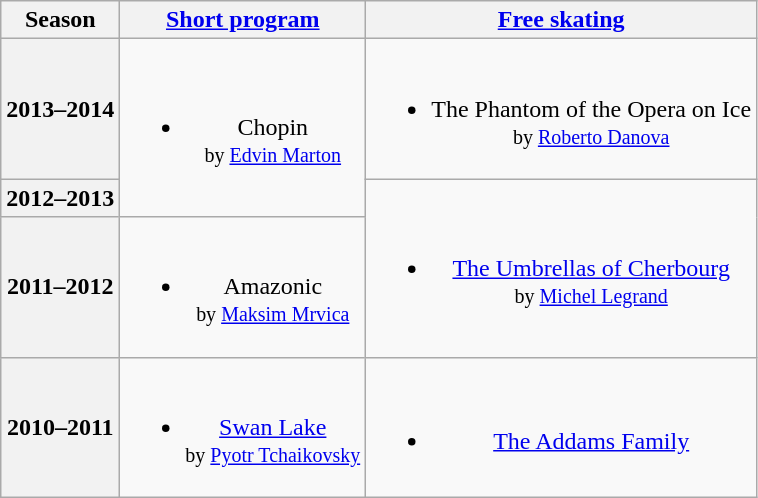<table class="wikitable" style="text-align:center">
<tr>
<th>Season</th>
<th><a href='#'>Short program</a></th>
<th><a href='#'>Free skating</a></th>
</tr>
<tr>
<th>2013–2014 <br> </th>
<td rowspan=2><br><ul><li>Chopin <br><small> by <a href='#'>Edvin Marton</a> </small></li></ul></td>
<td><br><ul><li>The Phantom of the Opera on Ice <br><small> by <a href='#'>Roberto Danova</a> </small></li></ul></td>
</tr>
<tr>
<th>2012–2013 <br> </th>
<td rowspan=2><br><ul><li><a href='#'>The Umbrellas of Cherbourg</a> <br><small> by <a href='#'>Michel Legrand</a> </small></li></ul></td>
</tr>
<tr>
<th>2011–2012 <br> </th>
<td><br><ul><li>Amazonic <br><small> by <a href='#'>Maksim Mrvica</a> </small></li></ul></td>
</tr>
<tr>
<th>2010–2011 <br> </th>
<td><br><ul><li><a href='#'>Swan Lake</a> <br><small> by <a href='#'>Pyotr Tchaikovsky</a> </small></li></ul></td>
<td><br><ul><li><a href='#'>The Addams Family</a></li></ul></td>
</tr>
</table>
